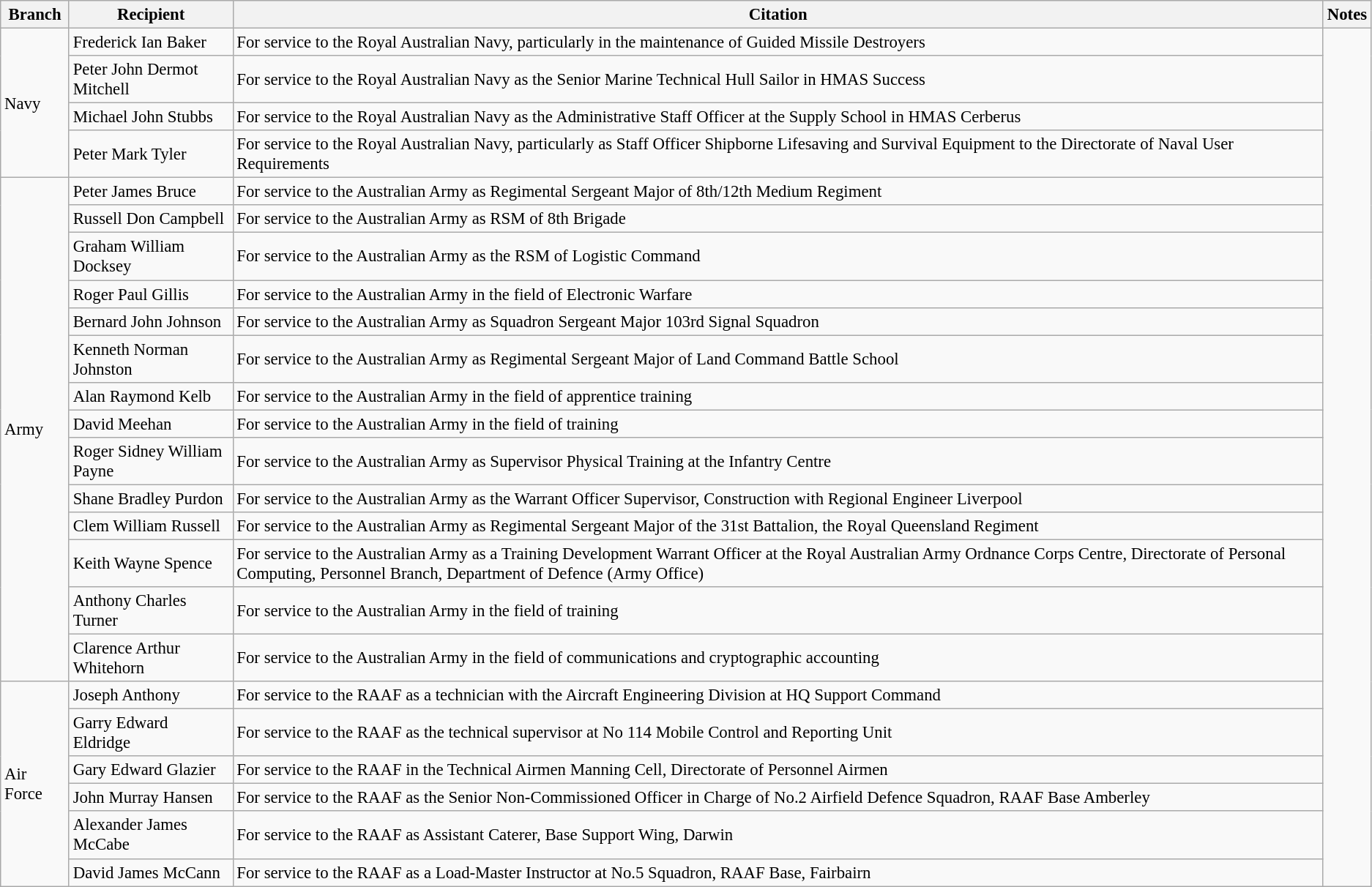<table class="wikitable" style="font-size:95%;">
<tr>
<th>Branch</th>
<th>Recipient</th>
<th>Citation</th>
<th>Notes</th>
</tr>
<tr>
<td rowspan=4>Navy</td>
<td> Frederick Ian Baker</td>
<td>For service to the Royal Australian Navy, particularly in the maintenance of Guided Missile Destroyers</td>
<td rowspan=25></td>
</tr>
<tr>
<td> Peter John Dermot Mitchell</td>
<td>For service to the Royal Australian Navy as the Senior Marine Technical Hull Sailor in HMAS Success</td>
</tr>
<tr>
<td> Michael John Stubbs</td>
<td>For service to the Royal Australian Navy as the Administrative Staff Officer at the Supply School in HMAS Cerberus</td>
</tr>
<tr>
<td> Peter Mark Tyler</td>
<td>For service to the Royal Australian Navy, particularly as Staff Officer Shipborne Lifesaving and Survival Equipment to the Directorate of Naval User Requirements</td>
</tr>
<tr>
<td rowspan=14>Army</td>
<td> Peter James Bruce</td>
<td>For service to the Australian Army as Regimental Sergeant Major of 8th/12th Medium Regiment</td>
</tr>
<tr>
<td> Russell Don Campbell</td>
<td>For service to the Australian Army as RSM of 8th Brigade</td>
</tr>
<tr>
<td> Graham William Docksey</td>
<td>For service to the Australian Army as the RSM of Logistic Command</td>
</tr>
<tr>
<td> Roger Paul Gillis</td>
<td>For service to the Australian Army in the field of Electronic Warfare</td>
</tr>
<tr>
<td> Bernard John Johnson</td>
<td>For service to the Australian Army as Squadron Sergeant Major 103rd Signal Squadron</td>
</tr>
<tr>
<td> Kenneth Norman Johnston</td>
<td>For service to the Australian Army as Regimental Sergeant Major of Land Command Battle School</td>
</tr>
<tr>
<td> Alan Raymond Kelb</td>
<td>For service to the Australian Army in the field of apprentice training</td>
</tr>
<tr>
<td> David Meehan</td>
<td>For service to the Australian Army in the field of training</td>
</tr>
<tr>
<td> Roger Sidney William Payne</td>
<td>For service to the Australian Army as Supervisor Physical Training at the Infantry Centre</td>
</tr>
<tr>
<td> Shane Bradley Purdon</td>
<td>For service to the Australian Army as the Warrant Officer Supervisor, Construction with Regional Engineer Liverpool</td>
</tr>
<tr>
<td> Clem William Russell</td>
<td>For service to the Australian Army as Regimental Sergeant Major of the 31st Battalion, the Royal Queensland Regiment</td>
</tr>
<tr>
<td> Keith Wayne Spence</td>
<td>For service to the Australian Army as a Training Development Warrant Officer at the Royal Australian Army Ordnance Corps Centre, Directorate of Personal Computing, Personnel Branch, Department of Defence (Army Office)</td>
</tr>
<tr>
<td> Anthony Charles Turner</td>
<td>For service to the Australian Army in the field of training</td>
</tr>
<tr>
<td> Clarence Arthur Whitehorn</td>
<td>For service to the Australian Army in the field of communications and cryptographic accounting</td>
</tr>
<tr>
<td rowspan=6>Air Force</td>
<td> Joseph Anthony</td>
<td>For service to the RAAF as a technician with the Aircraft Engineering Division at HQ Support Command</td>
</tr>
<tr>
<td> Garry Edward Eldridge</td>
<td>For service to the RAAF as the technical supervisor at No 114 Mobile Control and Reporting Unit</td>
</tr>
<tr>
<td> Gary Edward Glazier</td>
<td>For service to the RAAF in the Technical Airmen Manning Cell, Directorate of Personnel Airmen</td>
</tr>
<tr>
<td> John Murray Hansen</td>
<td>For service to the RAAF as the Senior Non-Commissioned Officer in Charge of No.2 Airfield Defence Squadron, RAAF Base Amberley</td>
</tr>
<tr>
<td> Alexander James McCabe</td>
<td>For service to the RAAF as Assistant Caterer, Base Support Wing, Darwin</td>
</tr>
<tr>
<td> David James McCann</td>
<td>For service to the RAAF as a Load-Master Instructor at No.5 Squadron, RAAF Base, Fairbairn</td>
</tr>
</table>
